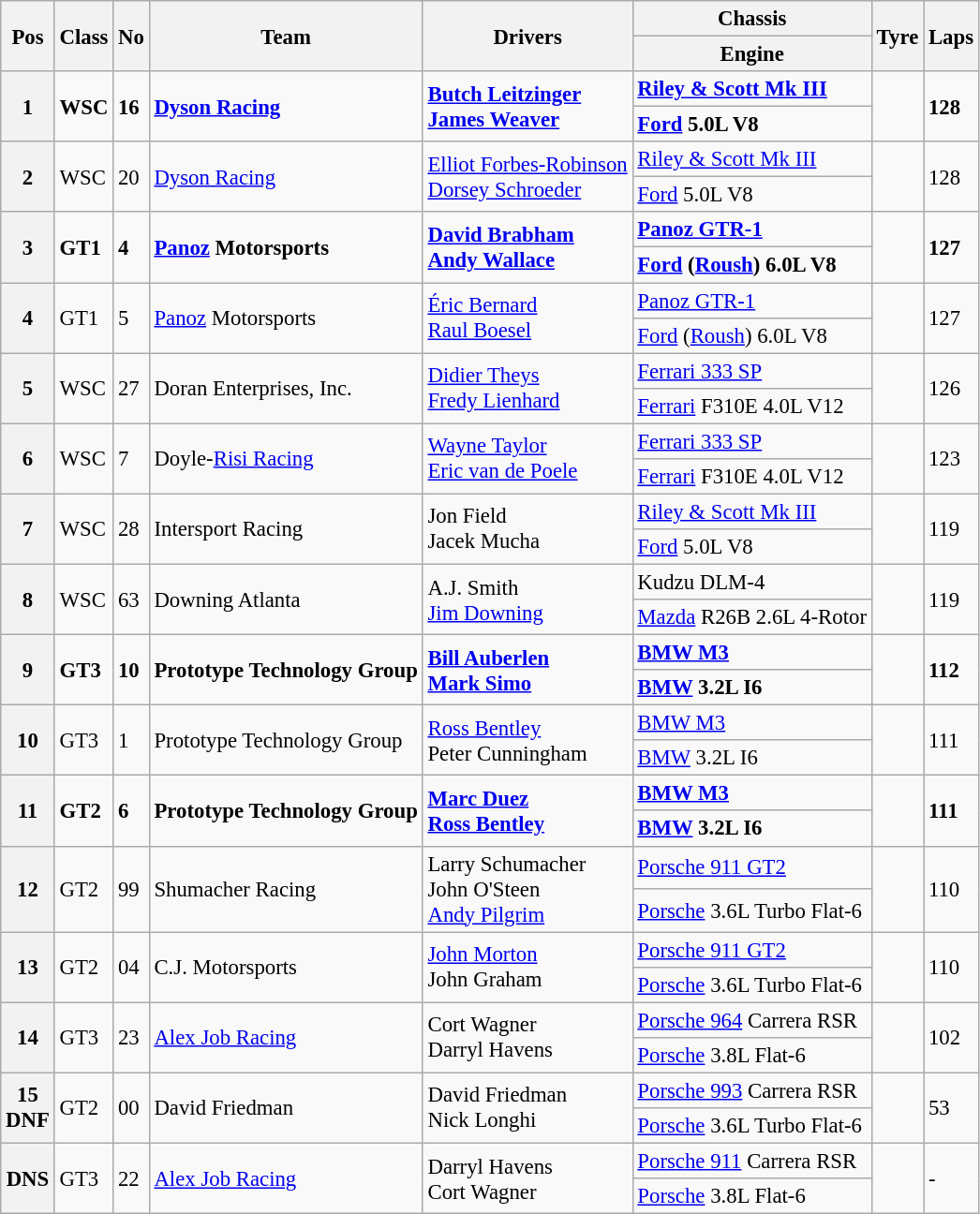<table class="wikitable" style="font-size: 95%;">
<tr>
<th rowspan=2>Pos</th>
<th rowspan=2>Class</th>
<th rowspan=2>No</th>
<th rowspan=2>Team</th>
<th rowspan=2>Drivers</th>
<th>Chassis</th>
<th rowspan=2>Tyre</th>
<th rowspan=2>Laps</th>
</tr>
<tr>
<th>Engine</th>
</tr>
<tr style="font-weight:bold">
<th rowspan=2>1</th>
<td rowspan=2>WSC</td>
<td rowspan=2>16</td>
<td rowspan=2><a href='#'>Dyson Racing</a></td>
<td rowspan=2> <a href='#'>Butch Leitzinger</a><br> <a href='#'>James Weaver</a></td>
<td><a href='#'>Riley & Scott Mk III</a></td>
<td rowspan=2></td>
<td rowspan=2>128</td>
</tr>
<tr style="font-weight:bold">
<td><a href='#'>Ford</a> 5.0L V8</td>
</tr>
<tr>
<th rowspan=2>2</th>
<td rowspan=2>WSC</td>
<td rowspan=2>20</td>
<td rowspan=2><a href='#'>Dyson Racing</a></td>
<td rowspan=2> <a href='#'>Elliot Forbes-Robinson</a><br> <a href='#'>Dorsey Schroeder</a></td>
<td><a href='#'>Riley & Scott Mk III</a></td>
<td rowspan=2></td>
<td rowspan=2>128</td>
</tr>
<tr>
<td><a href='#'>Ford</a> 5.0L V8</td>
</tr>
<tr style="font-weight:bold">
<th rowspan=2>3</th>
<td rowspan=2>GT1</td>
<td rowspan=2>4</td>
<td rowspan=2><a href='#'>Panoz</a> Motorsports</td>
<td rowspan=2> <a href='#'>David Brabham</a><br> <a href='#'>Andy Wallace</a></td>
<td><a href='#'>Panoz GTR-1</a></td>
<td rowspan=2></td>
<td rowspan=2>127</td>
</tr>
<tr style="font-weight:bold">
<td><a href='#'>Ford</a> (<a href='#'>Roush</a>) 6.0L V8</td>
</tr>
<tr>
<th rowspan=2>4</th>
<td rowspan=2>GT1</td>
<td rowspan=2>5</td>
<td rowspan=2><a href='#'>Panoz</a> Motorsports</td>
<td rowspan=2> <a href='#'>Éric Bernard</a><br> <a href='#'>Raul Boesel</a></td>
<td><a href='#'>Panoz GTR-1</a></td>
<td rowspan=2></td>
<td rowspan=2>127</td>
</tr>
<tr>
<td><a href='#'>Ford</a> (<a href='#'>Roush</a>) 6.0L V8</td>
</tr>
<tr>
<th rowspan=2>5</th>
<td rowspan=2>WSC</td>
<td rowspan=2>27</td>
<td rowspan=2>Doran Enterprises, Inc.</td>
<td rowspan=2> <a href='#'>Didier Theys</a><br> <a href='#'>Fredy Lienhard</a></td>
<td><a href='#'>Ferrari 333 SP</a></td>
<td rowspan=2></td>
<td rowspan=2>126</td>
</tr>
<tr>
<td><a href='#'>Ferrari</a> F310E 4.0L V12</td>
</tr>
<tr>
<th rowspan=2>6</th>
<td rowspan=2>WSC</td>
<td rowspan=2>7</td>
<td rowspan=2>Doyle-<a href='#'>Risi Racing</a></td>
<td rowspan=2> <a href='#'>Wayne Taylor</a><br> <a href='#'>Eric van de Poele</a></td>
<td><a href='#'>Ferrari 333 SP</a></td>
<td rowspan=2></td>
<td rowspan=2>123</td>
</tr>
<tr>
<td><a href='#'>Ferrari</a> F310E 4.0L V12</td>
</tr>
<tr>
<th rowspan=2>7</th>
<td rowspan=2>WSC</td>
<td rowspan=2>28</td>
<td rowspan=2>Intersport Racing</td>
<td rowspan=2> Jon Field<br> Jacek Mucha</td>
<td><a href='#'>Riley & Scott Mk III</a></td>
<td rowspan=2></td>
<td rowspan=2>119</td>
</tr>
<tr>
<td><a href='#'>Ford</a> 5.0L V8</td>
</tr>
<tr>
<th rowspan=2>8</th>
<td rowspan=2>WSC</td>
<td rowspan=2>63</td>
<td rowspan=2>Downing Atlanta</td>
<td rowspan=2> A.J. Smith<br> <a href='#'>Jim Downing</a></td>
<td>Kudzu DLM-4</td>
<td rowspan=2></td>
<td rowspan=2>119</td>
</tr>
<tr>
<td><a href='#'>Mazda</a> R26B 2.6L 4-Rotor</td>
</tr>
<tr style="font-weight:bold">
<th rowspan=2>9</th>
<td rowspan=2>GT3</td>
<td rowspan=2>10</td>
<td rowspan=2>Prototype Technology Group</td>
<td rowspan=2> <a href='#'>Bill Auberlen</a><br> <a href='#'>Mark Simo</a></td>
<td><a href='#'>BMW M3</a></td>
<td rowspan=2></td>
<td rowspan=2>112</td>
</tr>
<tr style="font-weight:bold">
<td><a href='#'>BMW</a> 3.2L I6</td>
</tr>
<tr>
<th rowspan=2>10</th>
<td rowspan=2>GT3</td>
<td rowspan=2>1</td>
<td rowspan=2>Prototype Technology Group</td>
<td rowspan=2> <a href='#'>Ross Bentley</a><br> Peter Cunningham</td>
<td><a href='#'>BMW M3</a></td>
<td rowspan=2></td>
<td rowspan=2>111</td>
</tr>
<tr>
<td><a href='#'>BMW</a> 3.2L I6</td>
</tr>
<tr style="font-weight:bold">
<th rowspan=2>11</th>
<td rowspan=2>GT2</td>
<td rowspan=2>6</td>
<td rowspan=2>Prototype Technology Group</td>
<td rowspan=2> <a href='#'>Marc Duez</a><br> <a href='#'>Ross Bentley</a></td>
<td><a href='#'>BMW M3</a></td>
<td rowspan=2></td>
<td rowspan=2>111</td>
</tr>
<tr style="font-weight:bold">
<td><a href='#'>BMW</a> 3.2L I6</td>
</tr>
<tr>
<th rowspan=2>12</th>
<td rowspan=2>GT2</td>
<td rowspan=2>99</td>
<td rowspan=2>Shumacher Racing</td>
<td rowspan=2> Larry Schumacher<br> John O'Steen<br> <a href='#'>Andy Pilgrim</a></td>
<td><a href='#'>Porsche 911 GT2</a></td>
<td rowspan=2></td>
<td rowspan=2>110</td>
</tr>
<tr>
<td><a href='#'>Porsche</a> 3.6L Turbo Flat-6</td>
</tr>
<tr>
<th rowspan=2>13</th>
<td rowspan=2>GT2</td>
<td rowspan=2>04</td>
<td rowspan=2>C.J. Motorsports</td>
<td rowspan=2> <a href='#'>John Morton</a><br> John Graham</td>
<td><a href='#'>Porsche 911 GT2</a></td>
<td rowspan=2></td>
<td rowspan=2>110</td>
</tr>
<tr>
<td><a href='#'>Porsche</a> 3.6L Turbo Flat-6</td>
</tr>
<tr>
<th rowspan=2>14</th>
<td rowspan=2>GT3</td>
<td rowspan=2>23</td>
<td rowspan=2><a href='#'>Alex Job Racing</a></td>
<td rowspan=2> Cort Wagner<br> Darryl Havens</td>
<td><a href='#'>Porsche 964</a> Carrera RSR</td>
<td rowspan=2></td>
<td rowspan=2>102</td>
</tr>
<tr>
<td><a href='#'>Porsche</a> 3.8L Flat-6</td>
</tr>
<tr>
<th rowspan=2>15<br>DNF</th>
<td rowspan=2>GT2</td>
<td rowspan=2>00</td>
<td rowspan=2>David Friedman</td>
<td rowspan=2> David Friedman<br> Nick Longhi</td>
<td><a href='#'>Porsche 993</a> Carrera RSR</td>
<td rowspan=2></td>
<td rowspan=2>53</td>
</tr>
<tr>
<td><a href='#'>Porsche</a> 3.6L Turbo Flat-6</td>
</tr>
<tr>
<th rowspan=2>DNS</th>
<td rowspan=2>GT3</td>
<td rowspan=2>22</td>
<td rowspan=2><a href='#'>Alex Job Racing</a></td>
<td rowspan=2> Darryl Havens<br> Cort Wagner</td>
<td><a href='#'>Porsche 911</a> Carrera RSR</td>
<td rowspan=2></td>
<td rowspan=2>-</td>
</tr>
<tr>
<td><a href='#'>Porsche</a> 3.8L Flat-6</td>
</tr>
</table>
